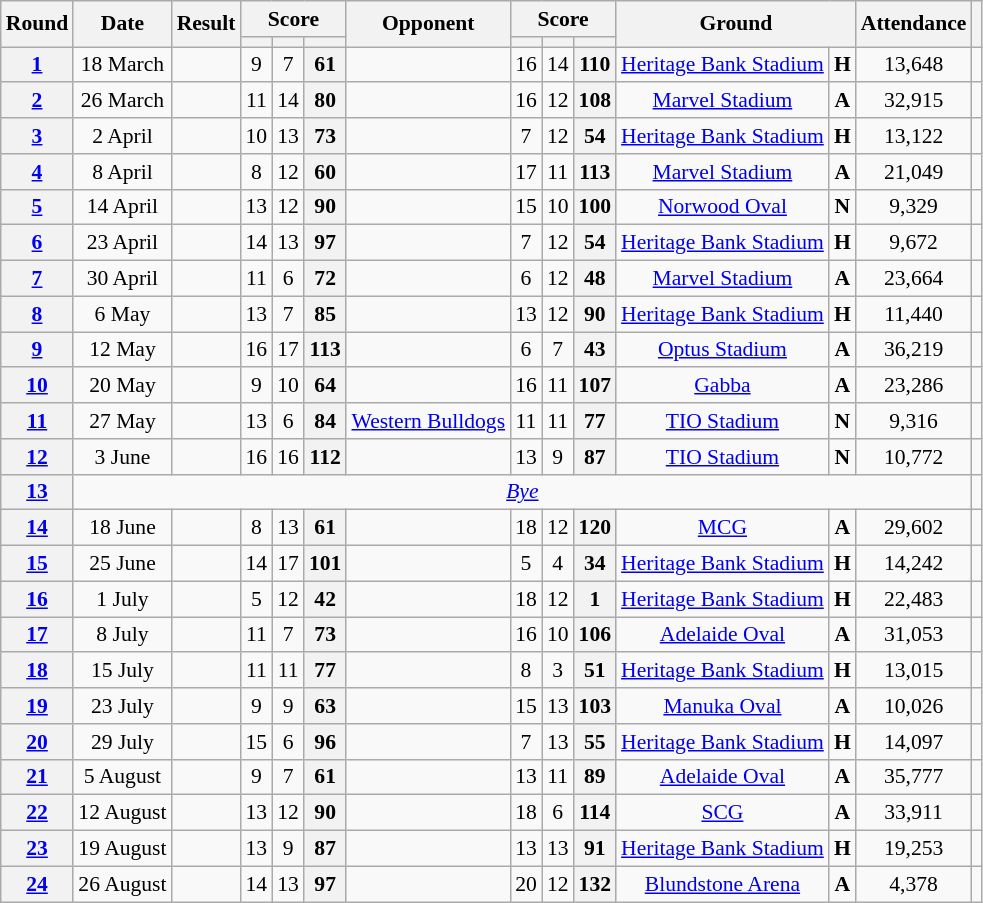<table class="wikitable plainrowheaders" style="font-size:90%; text-align:center;">
<tr>
<th rowspan="2" scope="col">Round</th>
<th rowspan="2" scope="col">Date</th>
<th rowspan="2" scope="col">Result</th>
<th colspan="3" scope="col">Score</th>
<th rowspan="2" scope="col">Opponent</th>
<th colspan="3" scope="col">Score</th>
<th colspan="2" rowspan="2" scope="col">Ground</th>
<th rowspan="2" scope="col">Attendance</th>
<th rowspan="2" scope="col"></th>
</tr>
<tr>
<th scope="col"></th>
<th scope="col"></th>
<th scope="col"></th>
<th scope="col"></th>
<th scope="col"></th>
<th scope="col"></th>
</tr>
<tr>
<th scope="row" style="text-align:center;"><a href='#'><strong>1</strong></a></th>
<td>18 March</td>
<td></td>
<td>9</td>
<td>7</td>
<th>61</th>
<td></td>
<td>16</td>
<td>14</td>
<th>110</th>
<td><a href='#'>Heritage Bank Stadium</a></td>
<td><strong>H</strong></td>
<td>13,648</td>
<td></td>
</tr>
<tr>
<th><a href='#'>2</a></th>
<td>26 March</td>
<td></td>
<td>11</td>
<td>14</td>
<th>80</th>
<td></td>
<td>16</td>
<td>12</td>
<th>108</th>
<td><a href='#'>Marvel Stadium</a></td>
<td><strong>A</strong></td>
<td>32,915</td>
<td></td>
</tr>
<tr>
<th><a href='#'>3</a></th>
<td>2 April</td>
<td></td>
<td>10</td>
<td>13</td>
<th>73</th>
<td></td>
<td>7</td>
<td>12</td>
<th>54</th>
<td><a href='#'>Heritage Bank Stadium</a></td>
<td><strong>H</strong></td>
<td>13,122</td>
<td></td>
</tr>
<tr>
<th><a href='#'>4</a></th>
<td>8 April</td>
<td></td>
<td>8</td>
<td>12</td>
<th>60</th>
<td></td>
<td>17</td>
<td>11</td>
<th>113</th>
<td><a href='#'>Marvel Stadium</a></td>
<td><strong>A</strong></td>
<td>21,049</td>
<td></td>
</tr>
<tr>
<th><a href='#'>5</a></th>
<td>14 April</td>
<td></td>
<td>13</td>
<td>12</td>
<th>90</th>
<td></td>
<td>15</td>
<td>10</td>
<th>100</th>
<td><a href='#'>Norwood Oval</a></td>
<td><strong>N</strong></td>
<td>9,329</td>
<td></td>
</tr>
<tr>
<th><a href='#'>6</a></th>
<td>23 April</td>
<td></td>
<td>14</td>
<td>13</td>
<th>97</th>
<td></td>
<td>7</td>
<td>12</td>
<th>54</th>
<td><a href='#'>Heritage Bank Stadium</a></td>
<td><strong>H</strong></td>
<td>9,672</td>
<td></td>
</tr>
<tr>
<th><a href='#'>7</a></th>
<td>30 April</td>
<td></td>
<td>11</td>
<td>6</td>
<th>72</th>
<td></td>
<td>6</td>
<td>12</td>
<th>48</th>
<td><a href='#'>Marvel Stadium</a></td>
<td><strong>A</strong></td>
<td>23,664</td>
<td></td>
</tr>
<tr>
<th><a href='#'>8</a></th>
<td>6 May</td>
<td></td>
<td>13</td>
<td>7</td>
<th>85</th>
<td></td>
<td>13</td>
<td>12</td>
<th>90</th>
<td><a href='#'>Heritage Bank Stadium</a></td>
<td><strong>H</strong></td>
<td>11,440</td>
<td></td>
</tr>
<tr>
<th><a href='#'>9</a></th>
<td>12 May</td>
<td></td>
<td>16</td>
<td>17</td>
<th>113</th>
<td></td>
<td>6</td>
<td>7</td>
<th>43</th>
<td><a href='#'>Optus Stadium</a></td>
<td><strong>A</strong></td>
<td>36,219</td>
<td></td>
</tr>
<tr>
<th><a href='#'>10</a></th>
<td>20 May</td>
<td></td>
<td>9</td>
<td>10</td>
<th>64</th>
<td></td>
<td>16</td>
<td>11</td>
<th>107</th>
<td><a href='#'>Gabba</a></td>
<td><strong>A</strong></td>
<td>23,286</td>
<td></td>
</tr>
<tr>
<th><a href='#'>11</a></th>
<td>27 May</td>
<td></td>
<td>13</td>
<td>6</td>
<th>84</th>
<td><a href='#'>Western Bulldogs</a></td>
<td>11</td>
<td>11</td>
<th>77</th>
<td><a href='#'>TIO Stadium</a></td>
<td><strong>N</strong></td>
<td>9,316</td>
<td></td>
</tr>
<tr>
<th><a href='#'>12</a></th>
<td>3 June</td>
<td></td>
<td>16</td>
<td>16</td>
<th>112</th>
<td></td>
<td>13</td>
<td>9</td>
<th>87</th>
<td><a href='#'>TIO Stadium</a></td>
<td><strong>N</strong></td>
<td>10,772</td>
<td></td>
</tr>
<tr>
<th><a href='#'>13</a></th>
<td colspan="12"><em><a href='#'>Bye</a></em></td>
<td></td>
</tr>
<tr>
<th><a href='#'>14</a></th>
<td>18 June</td>
<td></td>
<td>8</td>
<td>13</td>
<th>61</th>
<td></td>
<td>18</td>
<td>12</td>
<th>120</th>
<td><a href='#'>MCG</a></td>
<td><strong>A</strong></td>
<td>29,602</td>
<td></td>
</tr>
<tr>
<th><a href='#'>15</a></th>
<td>25 June</td>
<td></td>
<td>14</td>
<td>17</td>
<th>101</th>
<td></td>
<td>5</td>
<td>4</td>
<th>34</th>
<td><a href='#'>Heritage Bank Stadium</a></td>
<td><strong>H</strong></td>
<td>14,242</td>
<td></td>
</tr>
<tr>
<th><a href='#'>16</a></th>
<td>1 July</td>
<td></td>
<td>5</td>
<td>12</td>
<th>42</th>
<td></td>
<td>18</td>
<td>12</td>
<th>1</th>
<td><a href='#'>Heritage Bank Stadium</a></td>
<td><strong>H</strong></td>
<td>22,483</td>
<td></td>
</tr>
<tr>
<th><a href='#'>17</a></th>
<td>8 July</td>
<td></td>
<td>11</td>
<td>7</td>
<th>73</th>
<td></td>
<td>16</td>
<td>10</td>
<th>106</th>
<td><a href='#'>Adelaide Oval</a></td>
<td><strong>A</strong></td>
<td>31,053</td>
<td></td>
</tr>
<tr>
<th><a href='#'>18</a></th>
<td>15 July</td>
<td></td>
<td>11</td>
<td>11</td>
<th>77</th>
<td></td>
<td>8</td>
<td>3</td>
<th>51</th>
<td><a href='#'>Heritage Bank Stadium</a></td>
<td><strong>H</strong></td>
<td>13,015</td>
<td></td>
</tr>
<tr>
<th><a href='#'>19</a></th>
<td>23 July</td>
<td></td>
<td>9</td>
<td>9</td>
<th>63</th>
<td></td>
<td>15</td>
<td>13</td>
<th>103</th>
<td><a href='#'>Manuka Oval</a></td>
<td><strong>A</strong></td>
<td>10,026</td>
<td></td>
</tr>
<tr>
<th><a href='#'>20</a></th>
<td>29 July</td>
<td></td>
<td>15</td>
<td>6</td>
<th>96</th>
<td></td>
<td>7</td>
<td>13</td>
<th>55</th>
<td><a href='#'>Heritage Bank Stadium</a></td>
<td><strong>H</strong></td>
<td>14,097</td>
<td></td>
</tr>
<tr>
<th><a href='#'>21</a></th>
<td>5 August</td>
<td></td>
<td>9</td>
<td>7</td>
<th>61</th>
<td></td>
<td>13</td>
<td>11</td>
<th>89</th>
<td><a href='#'>Adelaide Oval</a></td>
<td><strong>A</strong></td>
<td>35,777</td>
<td></td>
</tr>
<tr>
<th><a href='#'>22</a></th>
<td>12 August</td>
<td></td>
<td>13</td>
<td>12</td>
<th>90</th>
<td></td>
<td>18</td>
<td>6</td>
<th>114</th>
<td><a href='#'>SCG</a></td>
<td><strong>A</strong></td>
<td>33,911</td>
<td></td>
</tr>
<tr>
<th><a href='#'>23</a></th>
<td>19 August</td>
<td></td>
<td>13</td>
<td>9</td>
<th>87</th>
<td></td>
<td>13</td>
<td>13</td>
<th>91</th>
<td><a href='#'>Heritage Bank Stadium</a></td>
<td><strong>H</strong></td>
<td>19,253</td>
<td></td>
</tr>
<tr>
<th><a href='#'>24</a></th>
<td>26 August</td>
<td></td>
<td>14</td>
<td>13</td>
<th>97</th>
<td></td>
<td>20</td>
<td>12</td>
<th>132</th>
<td><a href='#'>Blundstone Arena</a></td>
<td><strong>A</strong></td>
<td>4,378</td>
<td></td>
</tr>
</table>
